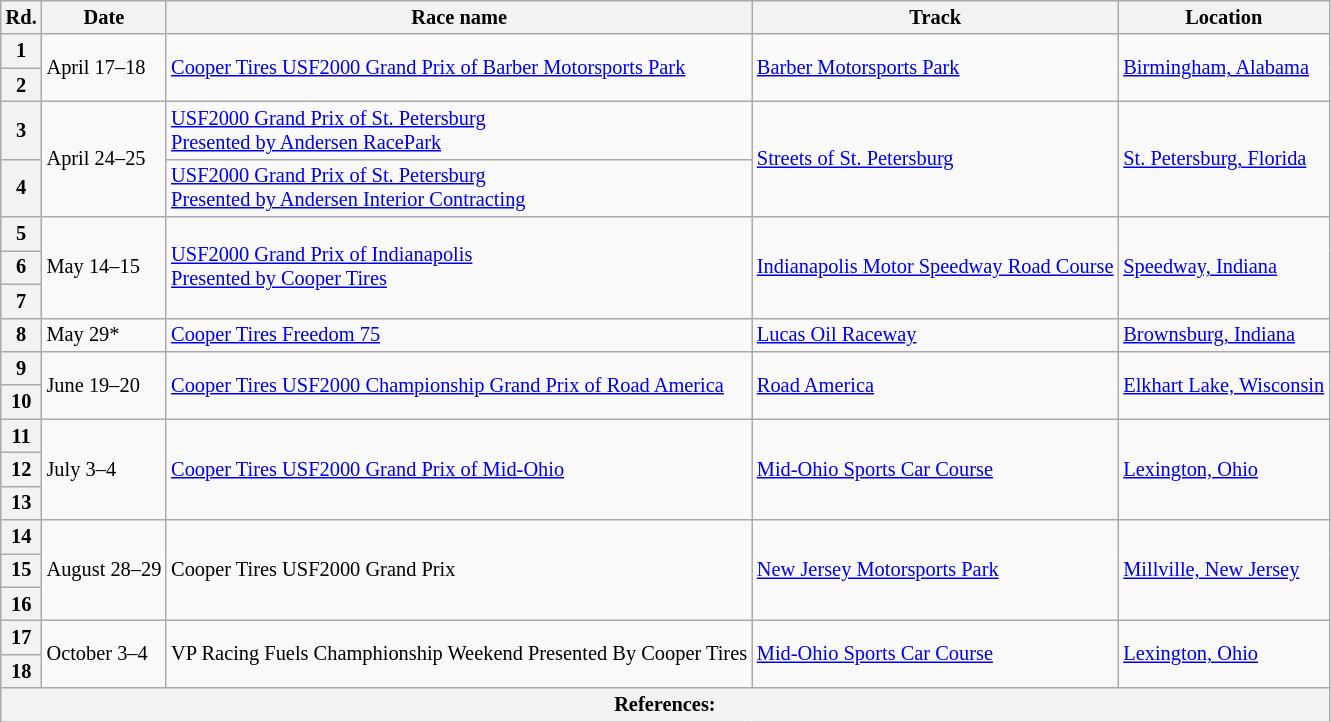<table class="wikitable" style="font-size: 85%">
<tr>
<th>Rd.</th>
<th>Date</th>
<th>Race name</th>
<th>Track</th>
<th>Location</th>
</tr>
<tr>
<th>1</th>
<td rowspan="2">April 17–18</td>
<td rowspan="2"><a href='#'>Cooper Tires USF2000 Grand Prix of Barber Motorsports Park</a></td>
<td rowspan="2"> <a href='#'>Barber Motorsports Park</a></td>
<td rowspan="2"><a href='#'>Birmingham, Alabama</a></td>
</tr>
<tr>
<th>2</th>
</tr>
<tr>
<th>3</th>
<td rowspan="2">April 24–25</td>
<td rowspan="1"><a href='#'>USF2000 Grand Prix of St. Petersburg<br>Presented by Andersen RacePark</a></td>
<td rowspan="2"> <a href='#'>Streets of St. Petersburg</a></td>
<td rowspan="2"><a href='#'>St. Petersburg, Florida</a></td>
</tr>
<tr>
<th>4</th>
<td rowspan="1"><a href='#'>USF2000 Grand Prix of St. Petersburg<br>Presented by Andersen Interior Contracting</a></td>
</tr>
<tr>
<th>5</th>
<td rowspan="3">May 14–15</td>
<td rowspan="3"><a href='#'>USF2000 Grand Prix of Indianapolis<br>Presented by Cooper Tires</a></td>
<td rowspan="3"> <a href='#'>Indianapolis Motor Speedway Road Course</a></td>
<td rowspan="3"><a href='#'>Speedway, Indiana</a></td>
</tr>
<tr>
<th>6</th>
</tr>
<tr>
<th>7</th>
</tr>
<tr>
<th>8</th>
<td>May 29*</td>
<td><a href='#'>Cooper Tires Freedom 75</a></td>
<td> <a href='#'>Lucas Oil Raceway</a></td>
<td><a href='#'>Brownsburg, Indiana</a></td>
</tr>
<tr>
<th>9</th>
<td rowspan="2">June 19–20</td>
<td rowspan="2"><a href='#'>Cooper Tires USF2000 Championship Grand Prix of Road America</a></td>
<td rowspan="2"> <a href='#'>Road America</a></td>
<td rowspan="2"><a href='#'>Elkhart Lake, Wisconsin</a></td>
</tr>
<tr>
<th>10</th>
</tr>
<tr>
<th>11</th>
<td rowspan="3">July 3–4</td>
<td rowspan="3"><a href='#'>Cooper Tires USF2000 Grand Prix of Mid-Ohio</a></td>
<td rowspan="3"> <a href='#'>Mid-Ohio Sports Car Course</a></td>
<td rowspan="3"><a href='#'>Lexington, Ohio</a></td>
</tr>
<tr>
<th>12</th>
</tr>
<tr>
<th>13</th>
</tr>
<tr>
<th>14</th>
<td rowspan="3">August 28–29</td>
<td rowspan="3">Cooper Tires USF2000 Grand Prix</td>
<td rowspan="3"> <a href='#'>New Jersey Motorsports Park</a></td>
<td rowspan="3"><a href='#'>Millville, New Jersey</a></td>
</tr>
<tr>
<th>15</th>
</tr>
<tr>
<th>16</th>
</tr>
<tr>
<th>17</th>
<td rowspan="2">October 3–4</td>
<td rowspan="2">VP Racing Fuels Champhionship Weekend Presented By Cooper Tires</td>
<td rowspan="2"> <a href='#'>Mid-Ohio Sports Car Course</a></td>
<td rowspan="2"><a href='#'>Lexington, Ohio</a></td>
</tr>
<tr>
<th>18</th>
</tr>
<tr>
<th colspan=5>References:</th>
</tr>
</table>
